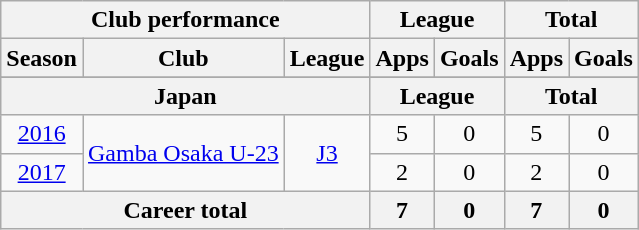<table class="wikitable" style="text-align:center">
<tr>
<th colspan=3>Club performance</th>
<th colspan=2>League</th>
<th colspan=2>Total</th>
</tr>
<tr>
<th>Season</th>
<th>Club</th>
<th>League</th>
<th>Apps</th>
<th>Goals</th>
<th>Apps</th>
<th>Goals</th>
</tr>
<tr>
</tr>
<tr>
<th colspan=3>Japan</th>
<th colspan=2>League</th>
<th colspan=2>Total</th>
</tr>
<tr>
<td><a href='#'>2016</a></td>
<td rowspan="2"><a href='#'>Gamba Osaka U-23</a></td>
<td rowspan="2"><a href='#'>J3</a></td>
<td>5</td>
<td>0</td>
<td>5</td>
<td>0</td>
</tr>
<tr>
<td><a href='#'>2017</a></td>
<td>2</td>
<td>0</td>
<td>2</td>
<td>0</td>
</tr>
<tr>
<th colspan=3>Career total</th>
<th>7</th>
<th>0</th>
<th>7</th>
<th>0</th>
</tr>
</table>
